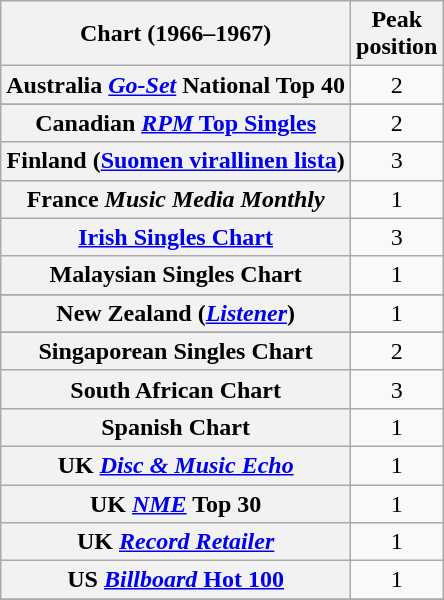<table class="wikitable sortable plainrowheaders" style="text-align:center">
<tr>
<th>Chart (1966–1967)</th>
<th>Peak<br>position</th>
</tr>
<tr>
<th scope="row">Australia <em><a href='#'>Go-Set</a></em> National Top 40</th>
<td>2</td>
</tr>
<tr>
</tr>
<tr>
</tr>
<tr>
<th scope="row">Canadian <a href='#'><em>RPM</em> Top Singles</a></th>
<td>2</td>
</tr>
<tr>
<th scope="row">Finland (<a href='#'>Suomen virallinen lista</a>)</th>
<td>3</td>
</tr>
<tr>
<th scope="row">France <em>Music Media Monthly</em></th>
<td>1</td>
</tr>
<tr>
<th scope="row"><a href='#'>Irish Singles Chart</a></th>
<td>3</td>
</tr>
<tr>
<th scope="row">Malaysian Singles Chart</th>
<td>1</td>
</tr>
<tr>
</tr>
<tr>
</tr>
<tr>
</tr>
<tr>
<th scope="row">New Zealand (<em><a href='#'>Listener</a></em>)</th>
<td>1</td>
</tr>
<tr>
</tr>
<tr>
<th scope="row">Singaporean Singles Chart</th>
<td>2</td>
</tr>
<tr>
<th scope="row">South African Chart</th>
<td>3</td>
</tr>
<tr>
<th scope="row">Spanish Chart</th>
<td>1</td>
</tr>
<tr>
<th scope="row">UK <em><a href='#'>Disc & Music Echo</a></em></th>
<td>1</td>
</tr>
<tr>
<th scope="row">UK <em><a href='#'>NME</a></em> Top 30</th>
<td>1</td>
</tr>
<tr>
<th scope="row">UK <em><a href='#'>Record Retailer</a></em></th>
<td>1</td>
</tr>
<tr>
<th scope="row">US <a href='#'><em>Billboard</em> Hot 100</a></th>
<td>1</td>
</tr>
<tr>
</tr>
</table>
